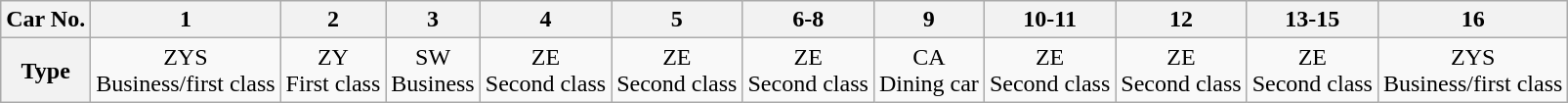<table class="wikitable" style="text-align: center">
<tr>
<th>Car No.</th>
<th>1</th>
<th>2</th>
<th>3</th>
<th>4</th>
<th>5</th>
<th>6-8</th>
<th>9</th>
<th>10-11</th>
<th>12</th>
<th>13-15</th>
<th>16</th>
</tr>
<tr>
<th>Type</th>
<td>ZYS<br>Business/first class</td>
<td>ZY<br>First class</td>
<td>SW<br>Business</td>
<td>ZE<br>Second class</td>
<td>ZE<br>Second class </td>
<td>ZE<br>Second class</td>
<td>CA<br>Dining car</td>
<td>ZE<br>Second class</td>
<td>ZE<br>Second class </td>
<td>ZE<br>Second class</td>
<td>ZYS<br>Business/first class</td>
</tr>
</table>
